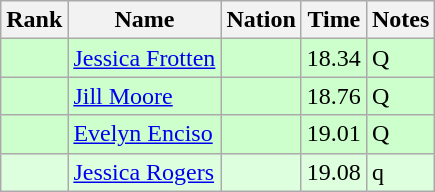<table class="wikitable sortable">
<tr>
<th>Rank</th>
<th>Name</th>
<th>Nation</th>
<th>Time</th>
<th>Notes</th>
</tr>
<tr bgcolor=ccffcc>
<td></td>
<td><a href='#'>Jessica Frotten</a></td>
<td></td>
<td>18.34</td>
<td>Q</td>
</tr>
<tr bgcolor=ccffcc>
<td></td>
<td><a href='#'>Jill Moore</a></td>
<td></td>
<td>18.76</td>
<td>Q</td>
</tr>
<tr bgcolor=ccffcc>
<td></td>
<td><a href='#'>Evelyn Enciso</a></td>
<td></td>
<td>19.01</td>
<td>Q</td>
</tr>
<tr bgcolor=ddffdd>
<td></td>
<td><a href='#'>Jessica Rogers</a></td>
<td></td>
<td>19.08</td>
<td>q</td>
</tr>
</table>
